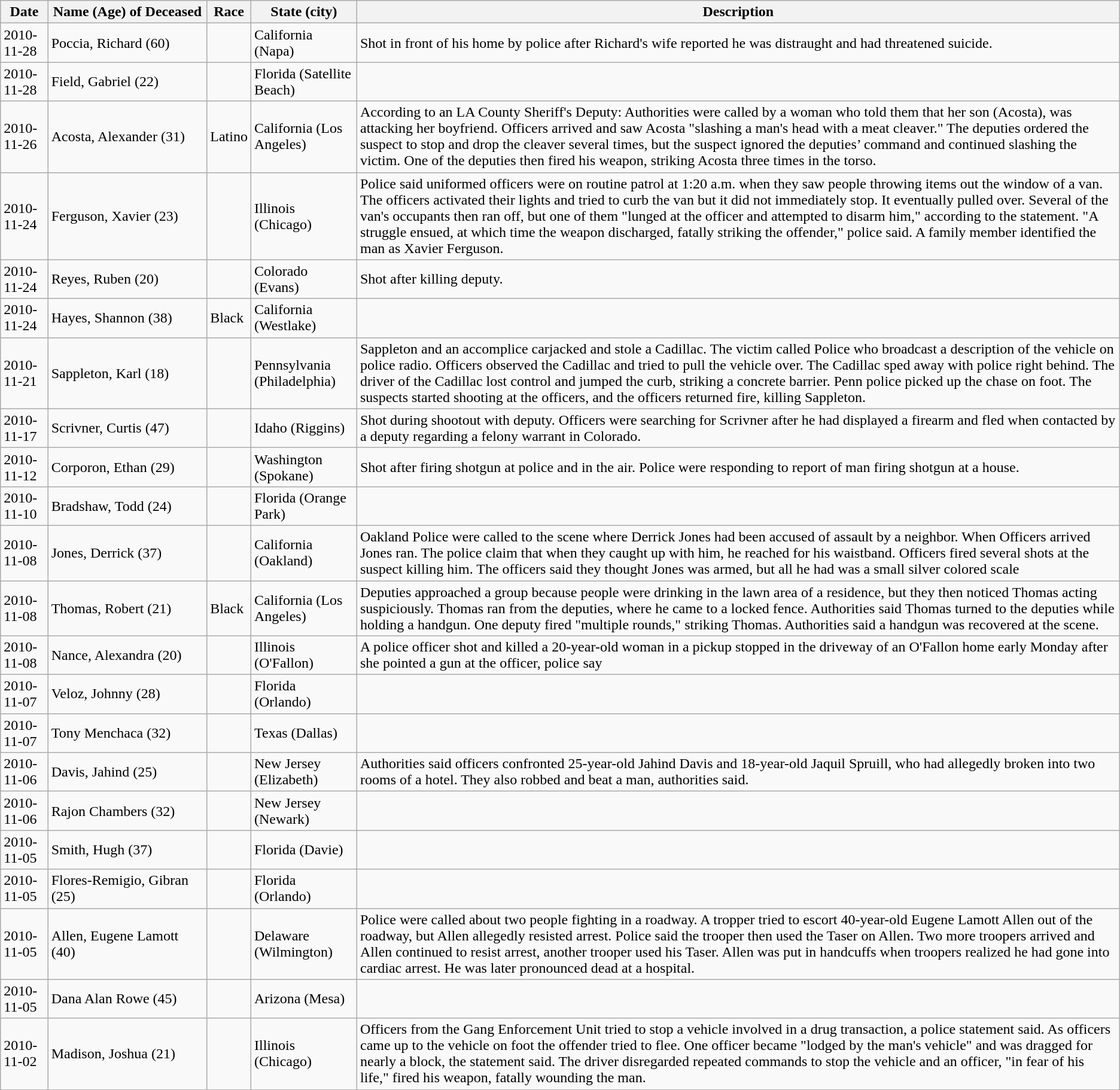<table class="wikitable sortable" border="1" id="killed">
<tr>
<th>Date</th>
<th nowrap>Name (Age) of Deceased</th>
<th>Race</th>
<th>State (city)</th>
<th>Description</th>
</tr>
<tr>
<td>2010-11-28</td>
<td>Poccia, Richard (60)</td>
<td></td>
<td>California (Napa)</td>
<td>Shot in front of his home by police after Richard's wife reported he was distraught and had threatened suicide.</td>
</tr>
<tr>
<td>2010-11-28</td>
<td>Field, Gabriel (22)</td>
<td></td>
<td>Florida (Satellite Beach)</td>
<td></td>
</tr>
<tr>
<td>2010-11-26</td>
<td>Acosta, Alexander (31)</td>
<td>Latino</td>
<td>California (Los Angeles)</td>
<td>According to an LA County Sheriff's Deputy: Authorities were called by a woman who told them that her son (Acosta), was attacking her boyfriend. Officers arrived and saw Acosta "slashing a man's head with a meat cleaver." The deputies ordered the suspect to stop and drop the cleaver several times, but the suspect ignored the deputies’ command and continued slashing the victim. One of the deputies then fired his weapon, striking Acosta three times in the torso.</td>
</tr>
<tr>
<td>2010-11-24</td>
<td>Ferguson, Xavier (23)</td>
<td></td>
<td>Illinois (Chicago)</td>
<td>Police said uniformed officers were on routine patrol at 1:20 a.m. when they saw people throwing items out the window of a van. The officers activated their lights and tried to curb the van but it did not immediately stop. It eventually pulled over. Several of the van's occupants then ran off, but one of them "lunged at the officer and attempted to disarm him," according to the statement. "A struggle ensued, at which time the weapon discharged, fatally striking the offender," police said. A family member identified the man as Xavier Ferguson.</td>
</tr>
<tr>
<td>2010-11-24</td>
<td>Reyes, Ruben (20)</td>
<td></td>
<td>Colorado (Evans)</td>
<td>Shot after killing deputy.</td>
</tr>
<tr>
<td>2010-11-24</td>
<td>Hayes, Shannon (38)</td>
<td>Black</td>
<td>California (Westlake)</td>
<td></td>
</tr>
<tr>
<td>2010-11-21</td>
<td>Sappleton, Karl (18)</td>
<td></td>
<td>Pennsylvania (Philadelphia)</td>
<td>Sappleton and an accomplice carjacked and stole a Cadillac. The victim called Police who broadcast a description of the vehicle on police radio. Officers observed the Cadillac and tried to pull the vehicle over. The Cadillac sped away with police right behind. The driver of the Cadillac lost control and jumped the curb, striking a concrete barrier. Penn police picked up the chase on foot. The suspects started shooting at the officers, and the officers returned fire, killing Sappleton.</td>
</tr>
<tr>
<td>2010-11-17</td>
<td>Scrivner, Curtis (47)</td>
<td></td>
<td>Idaho (Riggins)</td>
<td>Shot during shootout with deputy.  Officers were searching for Scrivner after he had displayed a firearm and fled when contacted by a deputy regarding a felony warrant in Colorado.</td>
</tr>
<tr>
<td>2010-11-12</td>
<td>Corporon, Ethan (29)</td>
<td></td>
<td>Washington (Spokane)</td>
<td>Shot after firing shotgun at police and in the air.  Police were responding to report of man firing shotgun at a house.</td>
</tr>
<tr>
<td>2010-11-10</td>
<td>Bradshaw, Todd (24)</td>
<td></td>
<td>Florida (Orange Park)</td>
<td></td>
</tr>
<tr>
<td>2010-11-08</td>
<td>Jones, Derrick (37)</td>
<td></td>
<td>California (Oakland)</td>
<td>Oakland Police were called to the scene where Derrick Jones had been accused of assault by a neighbor. When Officers arrived Jones ran. The police claim that when they caught up with him, he reached for his waistband. Officers fired several shots at the suspect killing him. The officers said they thought Jones was armed, but all he had was a small silver colored scale</td>
</tr>
<tr>
<td>2010-11-08</td>
<td>Thomas, Robert (21)</td>
<td>Black</td>
<td>California (Los Angeles)</td>
<td>Deputies approached a group because people were drinking in the lawn area of a residence, but they then noticed Thomas acting suspiciously. Thomas ran from the deputies, where he came to a locked fence. Authorities said Thomas turned to the deputies while holding a handgun. One deputy fired "multiple rounds," striking Thomas. Authorities said a handgun was recovered at the scene.</td>
</tr>
<tr>
<td>2010-11-08</td>
<td>Nance, Alexandra (20)</td>
<td></td>
<td>Illinois (O'Fallon)</td>
<td>A police officer shot and killed a 20-year-old woman in a pickup stopped in the driveway of an O'Fallon home early Monday after she pointed a gun at the officer, police say</td>
</tr>
<tr>
<td>2010-11-07</td>
<td>Veloz, Johnny (28)</td>
<td></td>
<td>Florida (Orlando)</td>
<td></td>
</tr>
<tr>
<td>2010-11-07</td>
<td>Tony Menchaca (32)</td>
<td></td>
<td>Texas (Dallas)</td>
<td></td>
</tr>
<tr>
<td>2010-11-06</td>
<td>Davis, Jahind (25)</td>
<td></td>
<td>New Jersey (Elizabeth)</td>
<td>Authorities said officers confronted 25-year-old Jahind Davis and 18-year-old Jaquil Spruill, who had allegedly broken into two rooms of a hotel. They also robbed and beat a man, authorities said.</td>
</tr>
<tr>
<td>2010-11-06</td>
<td>Rajon Chambers (32)</td>
<td></td>
<td>New Jersey (Newark)</td>
<td></td>
</tr>
<tr>
<td>2010-11-05</td>
<td>Smith, Hugh (37)</td>
<td></td>
<td>Florida (Davie)</td>
<td></td>
</tr>
<tr>
<td>2010-11-05</td>
<td>Flores-Remigio, Gibran (25)</td>
<td></td>
<td>Florida (Orlando)</td>
<td></td>
</tr>
<tr>
<td>2010-11-05</td>
<td>Allen, Eugene Lamott (40)</td>
<td></td>
<td>Delaware (Wilmington)</td>
<td>Police were called about two people fighting in a roadway. A tropper tried to escort 40-year-old Eugene Lamott Allen out of the roadway, but Allen allegedly resisted arrest. Police said the trooper then used the Taser on Allen. Two more troopers arrived and Allen continued to resist arrest, another trooper used his Taser. Allen was put in handcuffs when troopers realized he had gone into cardiac arrest. He was later pronounced dead at a hospital.</td>
</tr>
<tr>
<td>2010-11-05</td>
<td>Dana Alan Rowe (45)</td>
<td></td>
<td>Arizona (Mesa)</td>
<td></td>
</tr>
<tr>
<td>2010-11-02</td>
<td>Madison, Joshua (21)</td>
<td></td>
<td>Illinois (Chicago)</td>
<td>Officers from the Gang Enforcement Unit tried to stop a vehicle involved in a drug transaction, a police statement said. As officers came up to the vehicle on foot the offender tried to flee. One officer became "lodged by the man's vehicle" and was dragged for nearly a block, the statement said. The driver disregarded repeated commands to stop the vehicle and an officer, "in fear of his life," fired his weapon, fatally wounding the man.</td>
</tr>
</table>
